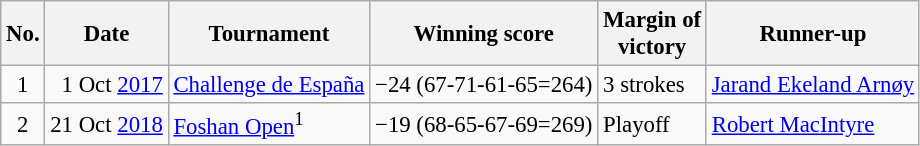<table class="wikitable" style="font-size:95%;">
<tr>
<th>No.</th>
<th>Date</th>
<th>Tournament</th>
<th>Winning score</th>
<th>Margin of<br>victory</th>
<th>Runner-up</th>
</tr>
<tr>
<td align=center>1</td>
<td align=right>1 Oct <a href='#'>2017</a></td>
<td><a href='#'>Challenge de España</a></td>
<td>−24 (67-71-61-65=264)</td>
<td>3 strokes</td>
<td> <a href='#'>Jarand Ekeland Arnøy</a></td>
</tr>
<tr>
<td align=center>2</td>
<td align=right>21 Oct <a href='#'>2018</a></td>
<td><a href='#'>Foshan Open</a><sup>1</sup></td>
<td>−19 (68-65-67-69=269)</td>
<td>Playoff</td>
<td> <a href='#'>Robert MacIntyre</a></td>
</tr>
</table>
